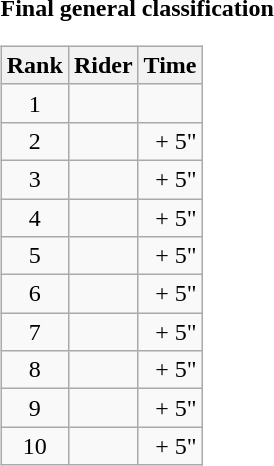<table>
<tr>
<td><strong>Final general classification</strong><br><table class="wikitable">
<tr>
<th scope="col">Rank</th>
<th scope="col">Rider</th>
<th scope="col">Time</th>
</tr>
<tr>
<td style="text-align:center;">1</td>
<td></td>
<td style="text-align:right;"></td>
</tr>
<tr>
<td style="text-align:center;">2</td>
<td></td>
<td style="text-align:right;">+ 5"</td>
</tr>
<tr>
<td style="text-align:center;">3</td>
<td></td>
<td style="text-align:right;">+ 5"</td>
</tr>
<tr>
<td style="text-align:center;">4</td>
<td></td>
<td style="text-align:right;">+ 5"</td>
</tr>
<tr>
<td style="text-align:center;">5</td>
<td></td>
<td style="text-align:right;">+ 5"</td>
</tr>
<tr>
<td style="text-align:center;">6</td>
<td></td>
<td style="text-align:right;">+ 5"</td>
</tr>
<tr>
<td style="text-align:center;">7</td>
<td></td>
<td style="text-align:right;">+ 5"</td>
</tr>
<tr>
<td style="text-align:center;">8</td>
<td></td>
<td style="text-align:right;">+ 5"</td>
</tr>
<tr>
<td style="text-align:center;">9</td>
<td></td>
<td style="text-align:right;">+ 5"</td>
</tr>
<tr>
<td style="text-align:center;">10</td>
<td></td>
<td style="text-align:right;">+ 5"</td>
</tr>
</table>
</td>
</tr>
</table>
